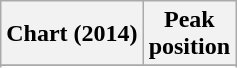<table class="wikitable sortable plainrowheaders" style="text-align:center">
<tr>
<th>Chart (2014)</th>
<th>Peak<br>position</th>
</tr>
<tr>
</tr>
<tr>
</tr>
<tr>
</tr>
<tr>
</tr>
</table>
